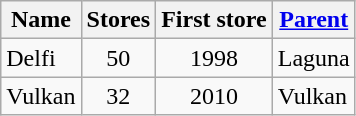<table class="wikitable sortable">
<tr>
<th>Name</th>
<th>Stores</th>
<th>First store</th>
<th><a href='#'>Parent</a></th>
</tr>
<tr>
<td>Delfi</td>
<td style="text-align:center;">50</td>
<td style="text-align:center;">1998</td>
<td>Laguna</td>
</tr>
<tr>
<td>Vulkan</td>
<td style="text-align:center;">32</td>
<td style="text-align:center;">2010</td>
<td>Vulkan</td>
</tr>
</table>
